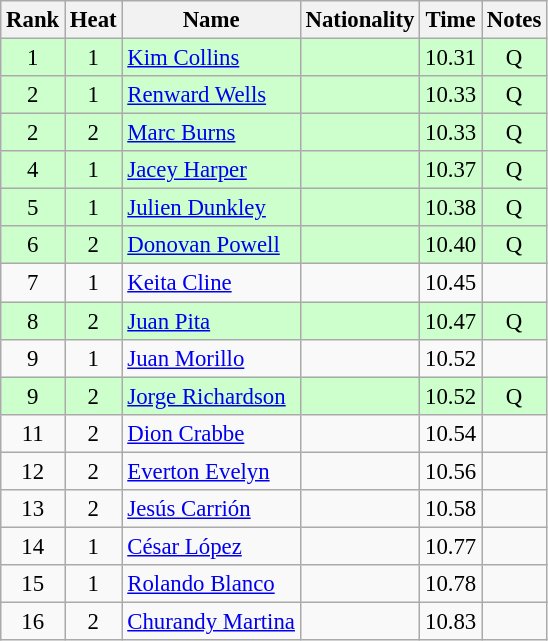<table class="wikitable sortable" style="text-align:center;font-size:95%">
<tr>
<th>Rank</th>
<th>Heat</th>
<th>Name</th>
<th>Nationality</th>
<th>Time</th>
<th>Notes</th>
</tr>
<tr bgcolor=ccffcc>
<td>1</td>
<td>1</td>
<td align=left><a href='#'>Kim Collins</a></td>
<td align=left></td>
<td>10.31</td>
<td>Q</td>
</tr>
<tr bgcolor=ccffcc>
<td>2</td>
<td>1</td>
<td align=left><a href='#'>Renward Wells</a></td>
<td align=left></td>
<td>10.33</td>
<td>Q</td>
</tr>
<tr bgcolor=ccffcc>
<td>2</td>
<td>2</td>
<td align=left><a href='#'>Marc Burns</a></td>
<td align=left></td>
<td>10.33</td>
<td>Q</td>
</tr>
<tr bgcolor=ccffcc>
<td>4</td>
<td>1</td>
<td align=left><a href='#'>Jacey Harper</a></td>
<td align=left></td>
<td>10.37</td>
<td>Q</td>
</tr>
<tr bgcolor=ccffcc>
<td>5</td>
<td>1</td>
<td align=left><a href='#'>Julien Dunkley</a></td>
<td align=left></td>
<td>10.38</td>
<td>Q</td>
</tr>
<tr bgcolor=ccffcc>
<td>6</td>
<td>2</td>
<td align=left><a href='#'>Donovan Powell</a></td>
<td align=left></td>
<td>10.40</td>
<td>Q</td>
</tr>
<tr>
<td>7</td>
<td>1</td>
<td align=left><a href='#'>Keita Cline</a></td>
<td align=left></td>
<td>10.45</td>
<td></td>
</tr>
<tr bgcolor=ccffcc>
<td>8</td>
<td>2</td>
<td align=left><a href='#'>Juan Pita</a></td>
<td align=left></td>
<td>10.47</td>
<td>Q</td>
</tr>
<tr>
<td>9</td>
<td>1</td>
<td align=left><a href='#'>Juan Morillo</a></td>
<td align=left></td>
<td>10.52</td>
<td></td>
</tr>
<tr bgcolor=ccffcc>
<td>9</td>
<td>2</td>
<td align=left><a href='#'>Jorge Richardson</a></td>
<td align=left></td>
<td>10.52</td>
<td>Q</td>
</tr>
<tr>
<td>11</td>
<td>2</td>
<td align=left><a href='#'>Dion Crabbe</a></td>
<td align=left></td>
<td>10.54</td>
<td></td>
</tr>
<tr>
<td>12</td>
<td>2</td>
<td align=left><a href='#'>Everton Evelyn</a></td>
<td align=left></td>
<td>10.56</td>
<td></td>
</tr>
<tr>
<td>13</td>
<td>2</td>
<td align=left><a href='#'>Jesús Carrión</a></td>
<td align=left></td>
<td>10.58</td>
<td></td>
</tr>
<tr>
<td>14</td>
<td>1</td>
<td align=left><a href='#'>César López</a></td>
<td align=left></td>
<td>10.77</td>
<td></td>
</tr>
<tr>
<td>15</td>
<td>1</td>
<td align=left><a href='#'>Rolando Blanco</a></td>
<td align=left></td>
<td>10.78</td>
<td></td>
</tr>
<tr>
<td>16</td>
<td>2</td>
<td align=left><a href='#'>Churandy Martina</a></td>
<td align=left></td>
<td>10.83</td>
<td></td>
</tr>
</table>
